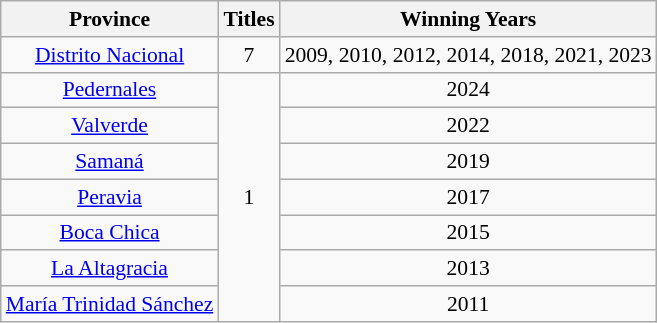<table class="wikitable " style="font-size: 90%; text-align:center;">
<tr>
<th>Province</th>
<th>Titles</th>
<th>Winning Years</th>
</tr>
<tr>
<td><a href='#'>Distrito Nacional</a></td>
<td rowspan="1" style="text-align:center;">7</td>
<td>2009, 2010, 2012, 2014, 2018, 2021, 2023</td>
</tr>
<tr>
<td><a href='#'>Pedernales</a></td>
<td rowspan="7" align=center>1</td>
<td>2024</td>
</tr>
<tr>
<td><a href='#'>Valverde</a></td>
<td>2022</td>
</tr>
<tr>
<td><a href='#'>Samaná</a></td>
<td>2019</td>
</tr>
<tr>
<td><a href='#'>Peravia</a></td>
<td>2017</td>
</tr>
<tr>
<td><a href='#'>Boca Chica</a></td>
<td>2015</td>
</tr>
<tr>
<td><a href='#'>La Altagracia</a></td>
<td>2013</td>
</tr>
<tr>
<td><a href='#'>María Trinidad Sánchez</a></td>
<td>2011</td>
</tr>
</table>
